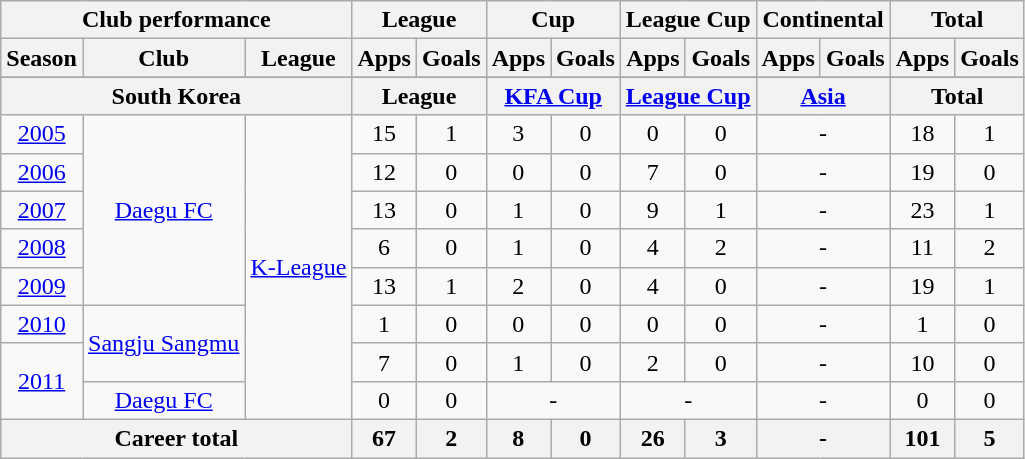<table class="wikitable" style="text-align:center">
<tr>
<th colspan=3>Club performance</th>
<th colspan=2>League</th>
<th colspan=2>Cup</th>
<th colspan=2>League Cup</th>
<th colspan=2>Continental</th>
<th colspan=2>Total</th>
</tr>
<tr>
<th>Season</th>
<th>Club</th>
<th>League</th>
<th>Apps</th>
<th>Goals</th>
<th>Apps</th>
<th>Goals</th>
<th>Apps</th>
<th>Goals</th>
<th>Apps</th>
<th>Goals</th>
<th>Apps</th>
<th>Goals</th>
</tr>
<tr>
</tr>
<tr>
<th colspan=3>South Korea</th>
<th colspan=2>League</th>
<th colspan=2><a href='#'>KFA Cup</a></th>
<th colspan=2><a href='#'>League Cup</a></th>
<th colspan=2><a href='#'>Asia</a></th>
<th colspan=2>Total</th>
</tr>
<tr>
<td><a href='#'>2005</a></td>
<td rowspan="5"><a href='#'>Daegu FC</a></td>
<td rowspan="8"><a href='#'>K-League</a></td>
<td>15</td>
<td>1</td>
<td>3</td>
<td>0</td>
<td>0</td>
<td>0</td>
<td colspan="2">-</td>
<td>18</td>
<td>1</td>
</tr>
<tr>
<td><a href='#'>2006</a></td>
<td>12</td>
<td>0</td>
<td>0</td>
<td>0</td>
<td>7</td>
<td>0</td>
<td colspan="2">-</td>
<td>19</td>
<td>0</td>
</tr>
<tr>
<td><a href='#'>2007</a></td>
<td>13</td>
<td>0</td>
<td>1</td>
<td>0</td>
<td>9</td>
<td>1</td>
<td colspan="2">-</td>
<td>23</td>
<td>1</td>
</tr>
<tr>
<td><a href='#'>2008</a></td>
<td>6</td>
<td>0</td>
<td>1</td>
<td>0</td>
<td>4</td>
<td>2</td>
<td colspan="2">-</td>
<td>11</td>
<td>2</td>
</tr>
<tr>
<td><a href='#'>2009</a></td>
<td>13</td>
<td>1</td>
<td>2</td>
<td>0</td>
<td>4</td>
<td>0</td>
<td colspan="2">-</td>
<td>19</td>
<td>1</td>
</tr>
<tr>
<td><a href='#'>2010</a></td>
<td rowspan="2"><a href='#'>Sangju Sangmu</a></td>
<td>1</td>
<td>0</td>
<td>0</td>
<td>0</td>
<td>0</td>
<td>0</td>
<td colspan="2">-</td>
<td>1</td>
<td>0</td>
</tr>
<tr>
<td rowspan="2"><a href='#'>2011</a></td>
<td>7</td>
<td>0</td>
<td>1</td>
<td>0</td>
<td>2</td>
<td>0</td>
<td colspan="2">-</td>
<td>10</td>
<td>0</td>
</tr>
<tr>
<td><a href='#'>Daegu FC</a></td>
<td>0</td>
<td>0</td>
<td colspan="2">-</td>
<td colspan="2">-</td>
<td colspan="2">-</td>
<td>0</td>
<td>0</td>
</tr>
<tr>
<th colspan=3>Career total</th>
<th>67</th>
<th>2</th>
<th>8</th>
<th>0</th>
<th>26</th>
<th>3</th>
<th colspan="2">-</th>
<th>101</th>
<th>5</th>
</tr>
</table>
